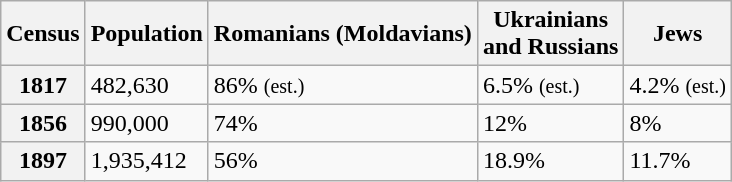<table class="wikitable">
<tr>
<th>Census</th>
<th>Population</th>
<th>Romanians (Moldavians)</th>
<th>Ukrainians <br>and Russians</th>
<th>Jews</th>
</tr>
<tr>
<th>1817</th>
<td>482,630</td>
<td>86% <small>(est.)</small></td>
<td>6.5% <small>(est.)</small></td>
<td>4.2% <small>(est.)</small></td>
</tr>
<tr>
<th>1856</th>
<td>990,000</td>
<td>74%</td>
<td>12%</td>
<td>8%</td>
</tr>
<tr>
<th>1897</th>
<td>1,935,412</td>
<td>56%</td>
<td>18.9%</td>
<td>11.7%</td>
</tr>
</table>
